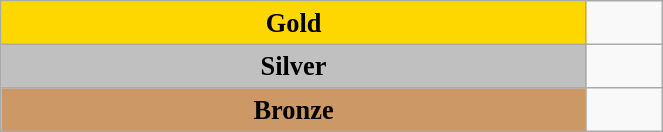<table class="wikitable" style=" text-align:center; font-size:110%;" width="35%">
<tr>
<td rowspan="1" bgcolor="gold"><strong>Gold</strong></td>
<td align=left></td>
</tr>
<tr>
<td rowspan="1" bgcolor="silver"><strong>Silver</strong></td>
<td align=left></td>
</tr>
<tr>
<td rowspan="1" bgcolor="#cc9966"><strong>Bronze</strong></td>
<td align=left></td>
</tr>
</table>
